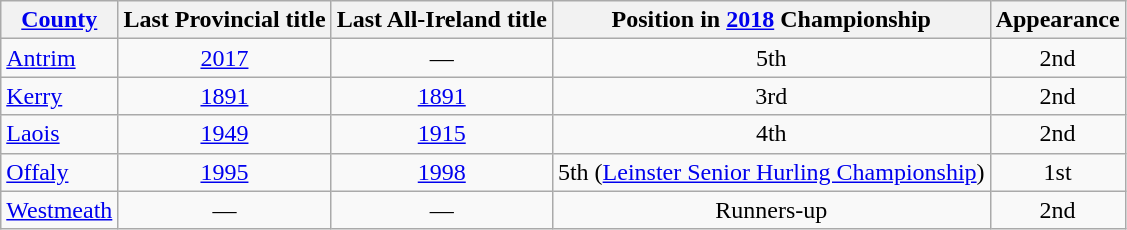<table class="wikitable sortable" style="text-align:center">
<tr>
<th><a href='#'>County</a></th>
<th>Last Provincial title</th>
<th>Last All-Ireland title</th>
<th>Position in <a href='#'>2018</a> Championship</th>
<th>Appearance</th>
</tr>
<tr>
<td style="text-align:left"> <a href='#'>Antrim</a></td>
<td><a href='#'>2017</a></td>
<td>—</td>
<td>5th</td>
<td>2nd</td>
</tr>
<tr>
<td style="text-align:left"> <a href='#'>Kerry</a></td>
<td><a href='#'>1891</a></td>
<td><a href='#'>1891</a></td>
<td>3rd</td>
<td>2nd</td>
</tr>
<tr>
<td style="text-align:left"> <a href='#'>Laois</a></td>
<td><a href='#'>1949</a></td>
<td><a href='#'>1915</a></td>
<td>4th</td>
<td>2nd</td>
</tr>
<tr>
<td style="text-align:left"> <a href='#'>Offaly</a></td>
<td><a href='#'>1995</a></td>
<td><a href='#'>1998</a></td>
<td>5th (<a href='#'>Leinster Senior Hurling Championship</a>)</td>
<td>1st</td>
</tr>
<tr>
<td style="text-align:left"> <a href='#'>Westmeath</a></td>
<td>—</td>
<td>—</td>
<td>Runners-up</td>
<td>2nd</td>
</tr>
</table>
